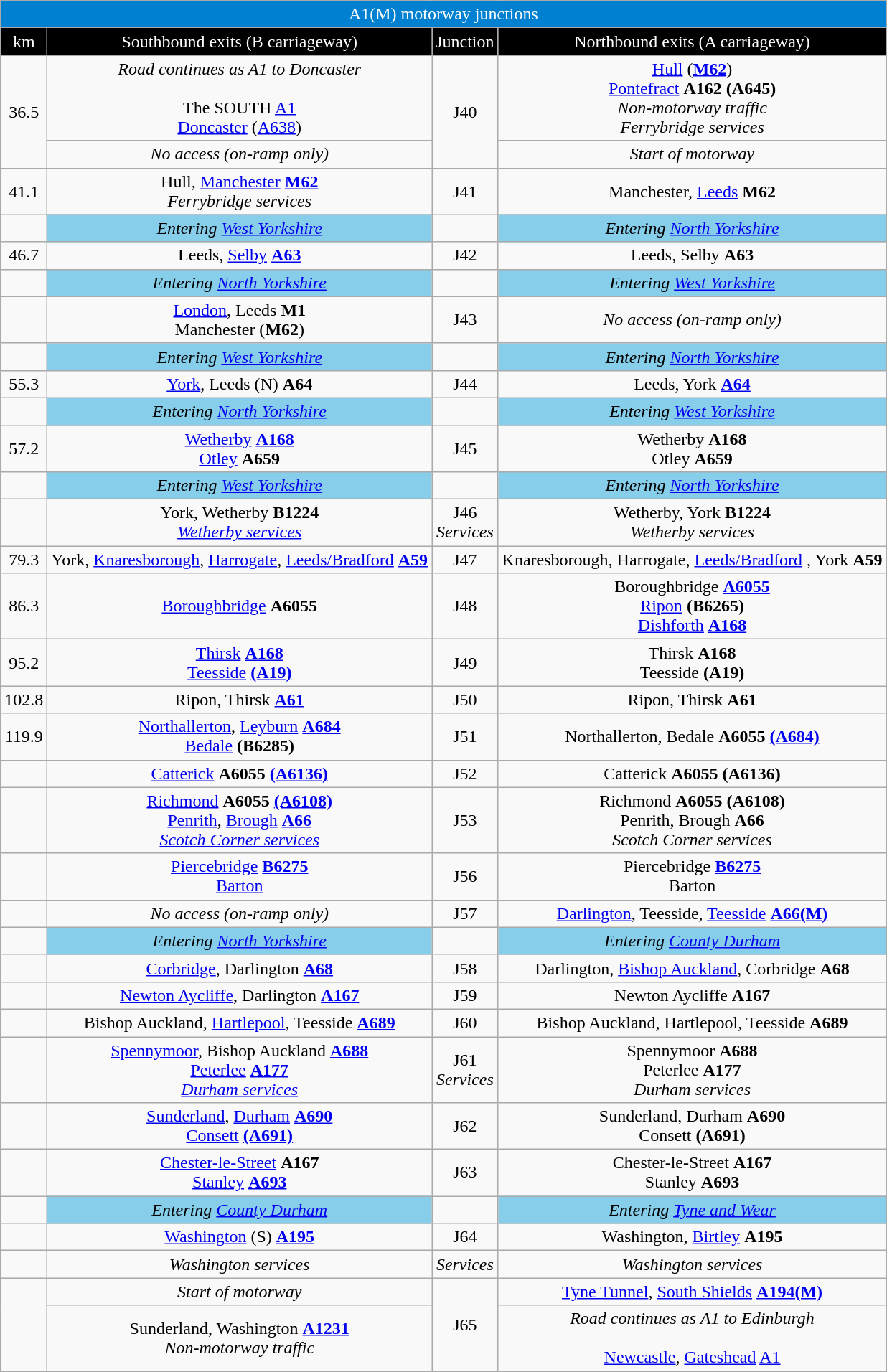<table border=1 cellpadding=2 style="margin-left:1em; margin-bottom: 1em;  border-collapse: collapse; " class="wikitable">
<tr align="center" bgcolor="0080d0" style="color: white;">
<td colspan="4">A1(M) motorway junctions</td>
</tr>
<tr align="center" bgcolor="000000" style="color: white">
<td>km</td>
<td>Southbound exits (B carriageway)</td>
<td>Junction</td>
<td>Northbound exits (A carriageway)</td>
</tr>
<tr align="center">
<td rowspan="2">36.5</td>
<td><em>Road continues as A1 to Doncaster</em><br><br>The SOUTH <a href='#'>A1</a><br><a href='#'>Doncaster</a> (<a href='#'>A638</a>)</td>
<td rowspan="2">J40</td>
<td><a href='#'>Hull</a> (<a href='#'><span><strong>M62</strong></span></a>)<br><a href='#'>Pontefract</a> <span><strong>A162 (A645)</strong></span><br><em>Non-motorway traffic</em> <br><em>Ferrybridge services</em></td>
</tr>
<tr align="center">
<td> <em>No access (on-ramp only)</em></td>
<td><em>Start of motorway</em></td>
</tr>
<tr align="center">
<td>41.1</td>
<td>Hull, <a href='#'>Manchester</a> <a href='#'><span><strong>M62</strong></span></a><br><em>Ferrybridge services</em></td>
<td>J41</td>
<td>Manchester, <a href='#'>Leeds</a> <span><strong>M62</strong></span></td>
</tr>
<tr style="text-align:center;">
<td></td>
<td style=background:skyblue><em>Entering <a href='#'>West Yorkshire</a></em></td>
<td></td>
<td style=background:skyblue><em>Entering <a href='#'>North Yorkshire</a></em></td>
</tr>
<tr align="center">
<td>46.7</td>
<td>Leeds, <a href='#'>Selby</a> <a href='#'><span><strong>A63</strong></span></a></td>
<td>J42</td>
<td>Leeds, Selby <span><strong>A63</strong></span></td>
</tr>
<tr style="text-align:center;">
<td></td>
<td style=background:skyblue><em>Entering <a href='#'>North Yorkshire</a></em></td>
<td></td>
<td style=background:skyblue><em>Entering <a href='#'>West Yorkshire</a></em></td>
</tr>
<tr align="center">
<td></td>
<td><a href='#'>London</a>, Leeds <span><strong>M1</strong></span><br>Manchester (<span><strong>M62</strong></span>)</td>
<td>J43</td>
<td> <em>No access (on-ramp only)</em></td>
</tr>
<tr style="text-align:center;">
<td></td>
<td style=background:skyblue><em>Entering <a href='#'>West Yorkshire</a></em></td>
<td></td>
<td style=background:skyblue><em>Entering <a href='#'>North Yorkshire</a></em></td>
</tr>
<tr align="center">
<td>55.3</td>
<td><a href='#'>York</a>, Leeds (N) <span><strong>A64</strong></span></td>
<td>J44</td>
<td>Leeds, York <a href='#'><span><strong>A64</strong></span></a></td>
</tr>
<tr style="text-align:center;">
<td></td>
<td style=background:skyblue><em>Entering <a href='#'>North Yorkshire</a></em></td>
<td></td>
<td style=background:skyblue><em>Entering <a href='#'>West Yorkshire</a></em></td>
</tr>
<tr align="center">
<td>57.2</td>
<td><a href='#'>Wetherby</a> <span><strong><a href='#'>A168</a></strong></span><br><a href='#'>Otley</a> <span><strong>A659</strong></span></td>
<td>J45</td>
<td>Wetherby <span><strong>A168</strong></span><br>Otley <span><strong>A659</strong></span></td>
</tr>
<tr style="text-align:center;">
<td></td>
<td style=background:skyblue><em>Entering <a href='#'>West Yorkshire</a></em></td>
<td></td>
<td style=background:skyblue><em>Entering <a href='#'>North Yorkshire</a></em></td>
</tr>
<tr align="center">
<td></td>
<td>York, Wetherby <span><strong>B1224</strong></span><br><em><a href='#'>Wetherby services</a></em></td>
<td>J46<br><em>Services</em></td>
<td>Wetherby, York <span><strong>B1224</strong></span><br><em>Wetherby services</em></td>
</tr>
<tr align="center">
<td>79.3</td>
<td>York, <a href='#'>Knaresborough</a>, <a href='#'>Harrogate</a>, <a href='#'>Leeds/Bradford</a>  <a href='#'><span><strong>A59</strong></span></a></td>
<td>J47</td>
<td>Knaresborough, Harrogate, <a href='#'>Leeds/Bradford</a> , York <span><strong>A59</strong></span></td>
</tr>
<tr align="center">
<td>86.3</td>
<td><a href='#'>Boroughbridge</a> <span><strong>A6055</strong></span></td>
<td>J48</td>
<td>Boroughbridge <a href='#'><span><strong>A6055</strong></span></a><br><a href='#'>Ripon</a> <span><strong>(B6265)</strong></span> <br><a href='#'>Dishforth</a> <a href='#'><span><strong>A168</strong></span></a></td>
</tr>
<tr align="center">
<td>95.2</td>
<td><a href='#'>Thirsk</a> <a href='#'><span><strong>A168</strong></span></a><br> <a href='#'>Teesside</a> <a href='#'><span><strong>(A19)</strong></span></a></td>
<td>J49</td>
<td>Thirsk <span><strong>A168</strong></span><br> Teesside <span><strong>(A19)</strong></span></td>
</tr>
<tr align="center">
<td>102.8</td>
<td>Ripon, Thirsk <a href='#'><span><strong>A61</strong></span></a></td>
<td>J50</td>
<td>Ripon, Thirsk <span><strong>A61</strong></span></td>
</tr>
<tr align="center">
<td>119.9</td>
<td><a href='#'>Northallerton</a>, <a href='#'>Leyburn</a> <span><strong><a href='#'>A684</a></strong></span><br><a href='#'>Bedale</a> <span><strong>(B6285)</strong></span></td>
<td>J51</td>
<td>Northallerton, Bedale <span><strong>A6055</strong></span> <a href='#'><span><strong>(A684)</strong></span></a></td>
</tr>
<tr align="center">
<td></td>
<td><a href='#'>Catterick</a> <span><strong>A6055</strong></span> <a href='#'><span><strong>(A6136)</strong></span></a></td>
<td>J52</td>
<td>Catterick <span><strong>A6055 (A6136)</strong></span></td>
</tr>
<tr align="center">
<td></td>
<td><a href='#'>Richmond</a> <span><strong>A6055</strong></span> <a href='#'><span><strong>(A6108)</strong></span></a><br><a href='#'>Penrith</a>, <a href='#'>Brough</a> <a href='#'><span><strong>A66</strong></span></a><br><em><a href='#'>Scotch Corner services</a></em></td>
<td>J53</td>
<td>Richmond <span><strong>A6055 (A6108)</strong></span><br>Penrith, Brough <span><strong>A66</strong></span><br><em>Scotch Corner services</em></td>
</tr>
<tr align="center">
<td></td>
<td><a href='#'>Piercebridge</a> <a href='#'><span><strong>B6275</strong></span></a><br><a href='#'>Barton</a></td>
<td>J56</td>
<td>Piercebridge <a href='#'><span><strong>B6275</strong></span></a><br>Barton</td>
</tr>
<tr align="center">
<td></td>
<td><em>No access (on-ramp only)</em></td>
<td>J57</td>
<td><a href='#'>Darlington</a>, Teesside, <a href='#'>Teesside</a>  <a href='#'><span><strong>A66(M)</strong></span></a></td>
</tr>
<tr style="text-align:center;">
<td></td>
<td style=background:skyblue><em>Entering <a href='#'>North Yorkshire</a></em></td>
<td></td>
<td style=background:skyblue><em>Entering <a href='#'>County Durham</a></em></td>
</tr>
<tr align="center">
<td></td>
<td><a href='#'>Corbridge</a>, Darlington <a href='#'><span><strong>A68</strong></span></a></td>
<td>J58</td>
<td>Darlington, <a href='#'>Bishop Auckland</a>, Corbridge <span><strong>A68</strong></span></td>
</tr>
<tr align="center">
<td></td>
<td><a href='#'>Newton Aycliffe</a>, Darlington <a href='#'><span><strong>A167</strong></span></a></td>
<td>J59</td>
<td>Newton Aycliffe <span><strong>A167</strong></span></td>
</tr>
<tr align="center">
<td></td>
<td>Bishop Auckland, <a href='#'>Hartlepool</a>, Teesside <a href='#'><span><strong>A689</strong></span></a></td>
<td>J60</td>
<td>Bishop Auckland, Hartlepool, Teesside <span><strong>A689</strong></span></td>
</tr>
<tr align="center">
<td></td>
<td><a href='#'>Spennymoor</a>, Bishop Auckland <a href='#'><span><strong>A688</strong></span></a><br><a href='#'>Peterlee</a> <a href='#'><span><strong>A177</strong></span></a><br><em><a href='#'>Durham services</a></em></td>
<td>J61<br><em>Services</em></td>
<td>Spennymoor <span><strong>A688</strong></span><br>Peterlee <span><strong>A177</strong></span><br><em>Durham services</em></td>
</tr>
<tr align="center">
<td></td>
<td><a href='#'>Sunderland</a>, <a href='#'>Durham</a> <a href='#'><span><strong>A690</strong></span></a><br><a href='#'>Consett</a> <a href='#'><span><strong>(A691)</strong></span></a></td>
<td>J62</td>
<td>Sunderland, Durham <span><strong>A690</strong></span><br> Consett <span><strong>(A691)</strong></span></td>
</tr>
<tr align="center">
<td></td>
<td><a href='#'>Chester-le-Street</a> <span><strong>A167</strong></span><br><a href='#'>Stanley</a> <a href='#'><span><strong>A693</strong></span></a></td>
<td>J63</td>
<td>Chester-le-Street <span><strong>A167</strong></span><br>Stanley <span><strong>A693</strong></span></td>
</tr>
<tr style="text-align:center;">
<td></td>
<td style=background:skyblue><em>Entering <a href='#'>County Durham</a></em></td>
<td></td>
<td style=background:skyblue><em>Entering <a href='#'>Tyne and Wear</a></em></td>
</tr>
<tr align="center">
<td></td>
<td><a href='#'>Washington</a> (S) <a href='#'><span><strong>A195</strong></span></a></td>
<td>J64</td>
<td>Washington, <a href='#'>Birtley</a> <span><strong>A195</strong></span></td>
</tr>
<tr align="center">
<td></td>
<td><em>Washington services</em></td>
<td><em>Services</em></td>
<td><em>Washington services</em></td>
</tr>
<tr align="center">
<td rowspan="2"></td>
<td><em>Start of motorway</em></td>
<td rowspan="2">J65</td>
<td><a href='#'>Tyne Tunnel</a>, <a href='#'>South Shields</a> <a href='#'><span><strong>A194(M)</strong></span></a></td>
</tr>
<tr align="center">
<td>Sunderland, Washington <a href='#'><span><strong>A1231</strong></span></a><br><em>Non-motorway traffic</em></td>
<td><em>Road continues as A1 to Edinburgh</em><br><br><a href='#'>Newcastle</a>, <a href='#'>Gateshead</a> <a href='#'>A1</a></td>
</tr>
</table>
